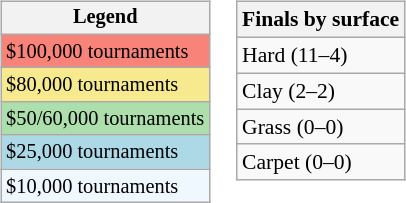<table>
<tr valign=top>
<td><br><table class=wikitable style="font-size:85%">
<tr>
<th>Legend</th>
</tr>
<tr style="background:#f88379;">
<td>$100,000 tournaments</td>
</tr>
<tr style="background:#f7e98e;">
<td>$80,000 tournaments</td>
</tr>
<tr style="background:#addfad;">
<td>$50/60,000 tournaments</td>
</tr>
<tr style="background:lightblue;">
<td>$25,000 tournaments</td>
</tr>
<tr style="background:#f0f8ff;">
<td>$10,000 tournaments</td>
</tr>
</table>
</td>
<td><br><table class=wikitable style="font-size:90%">
<tr>
<th>Finals by surface</th>
</tr>
<tr>
<td>Hard (11–4)</td>
</tr>
<tr>
<td>Clay (2–2)</td>
</tr>
<tr>
<td>Grass (0–0)</td>
</tr>
<tr>
<td>Carpet (0–0)</td>
</tr>
</table>
</td>
</tr>
</table>
